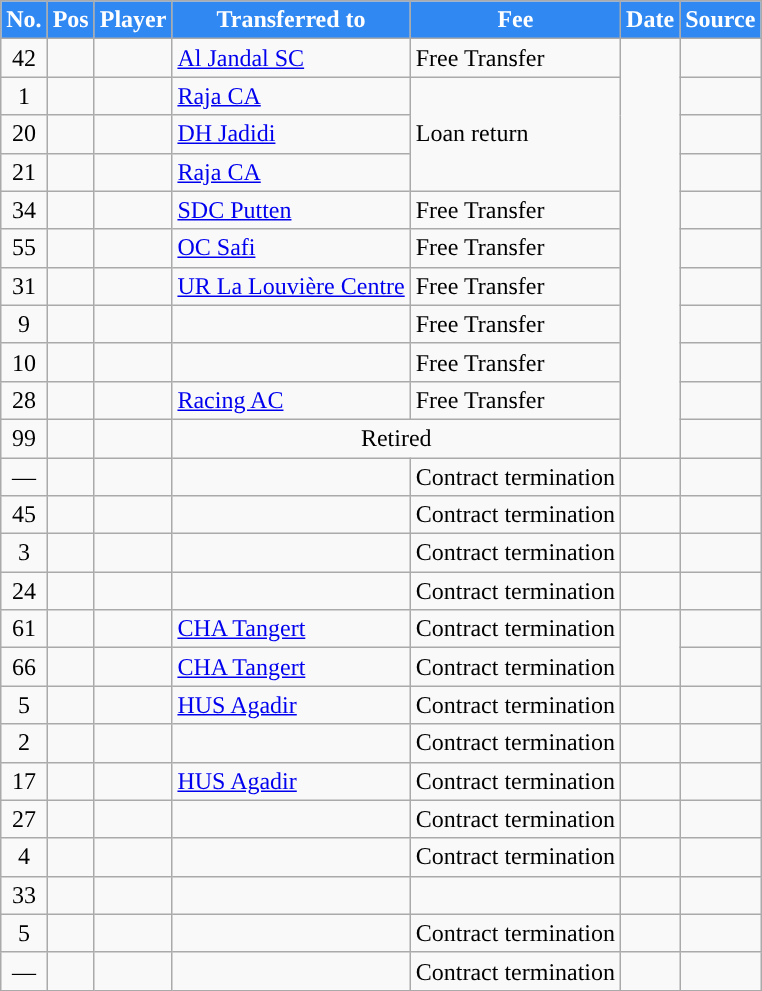<table class="wikitable plainrowheaders sortable">
<tr>
<th style="background:#3088f2; color:#ffffff; ">No.</th>
<th style="background:#3088f2; color:#ffffff; ">Pos</th>
<th style="background:#3088f2; color:#ffffff; ">Player</th>
<th style="background:#3088f2; color:#ffffff; ">Transferred to</th>
<th style="background:#3088f2; color:#ffffff; ">Fee</th>
<th style="background:#3088f2; color:#ffffff; ">Date</th>
<th style="background:#3088f2; color:#ffffff; ">Source</th>
</tr>
<tr>
<td align=center>42</td>
<td align=center></td>
<td></td>
<td> <a href='#'>Al Jandal SC</a></td>
<td>Free Transfer</td>
<td rowspan=11></td>
<td></td>
</tr>
<tr>
<td align=center>1</td>
<td align=center></td>
<td></td>
<td><a href='#'>Raja CA</a></td>
<td rowspan=3>Loan return</td>
<td></td>
</tr>
<tr>
<td align=center>20</td>
<td align=center></td>
<td></td>
<td><a href='#'>DH Jadidi</a></td>
<td></td>
</tr>
<tr>
<td align=center>21</td>
<td align=center></td>
<td></td>
<td><a href='#'>Raja CA</a></td>
<td></td>
</tr>
<tr>
<td align=center>34</td>
<td align=center></td>
<td></td>
<td> <a href='#'>SDC Putten</a></td>
<td>Free Transfer</td>
<td></td>
</tr>
<tr>
<td align=center>55</td>
<td align=center></td>
<td></td>
<td><a href='#'>OC Safi</a></td>
<td>Free Transfer</td>
<td></td>
</tr>
<tr>
<td align=center>31</td>
<td align=center></td>
<td></td>
<td> <a href='#'>UR La Louvière Centre</a></td>
<td>Free Transfer</td>
<td></td>
</tr>
<tr>
<td align=center>9</td>
<td align=center></td>
<td></td>
<td></td>
<td>Free Transfer</td>
<td></td>
</tr>
<tr>
<td align=center>10</td>
<td align=center></td>
<td></td>
<td></td>
<td>Free Transfer</td>
<td></td>
</tr>
<tr>
<td align=center>28</td>
<td align=center></td>
<td></td>
<td><a href='#'>Racing AC</a></td>
<td>Free Transfer</td>
<td></td>
</tr>
<tr>
<td align=center>99</td>
<td align=center></td>
<td></td>
<td colspan=2 align=center>Retired</td>
<td></td>
</tr>
<tr>
<td align=center>—</td>
<td align=center></td>
<td></td>
<td></td>
<td>Contract termination</td>
<td></td>
<td></td>
</tr>
<tr>
<td align=center>45</td>
<td align=center></td>
<td></td>
<td></td>
<td>Contract termination</td>
<td></td>
<td></td>
</tr>
<tr>
<td align=center>3</td>
<td align=center></td>
<td></td>
<td></td>
<td>Contract termination</td>
<td></td>
<td></td>
</tr>
<tr>
<td align=center>24</td>
<td align=center></td>
<td></td>
<td></td>
<td>Contract termination</td>
<td></td>
<td></td>
</tr>
<tr>
<td align=center>61</td>
<td align=center></td>
<td></td>
<td><a href='#'>CHA Tangert</a></td>
<td>Contract termination</td>
<td rowspan=2></td>
<td></td>
</tr>
<tr>
<td align=center>66</td>
<td align=center></td>
<td></td>
<td><a href='#'>CHA Tangert</a></td>
<td>Contract termination</td>
<td></td>
</tr>
<tr>
<td align=center>5</td>
<td align=center></td>
<td></td>
<td><a href='#'>HUS Agadir</a></td>
<td>Contract termination</td>
<td></td>
<td></td>
</tr>
<tr>
<td align=center>2</td>
<td align=center></td>
<td></td>
<td></td>
<td>Contract termination</td>
<td></td>
<td></td>
</tr>
<tr>
<td align=center>17</td>
<td align=center></td>
<td></td>
<td><a href='#'>HUS Agadir</a></td>
<td>Contract termination</td>
<td></td>
<td></td>
</tr>
<tr>
<td align=center>27</td>
<td align=center></td>
<td></td>
<td></td>
<td>Contract termination</td>
<td></td>
<td></td>
</tr>
<tr>
<td align=center>4</td>
<td align=center></td>
<td></td>
<td></td>
<td>Contract termination</td>
<td></td>
<td></td>
</tr>
<tr>
<td align=center>33</td>
<td align=center></td>
<td></td>
<td></td>
<td></td>
<td></td>
<td></td>
</tr>
<tr>
<td align=center>5</td>
<td align=center></td>
<td></td>
<td></td>
<td>Contract termination</td>
<td></td>
<td></td>
</tr>
<tr>
<td align=center>—</td>
<td align=center></td>
<td></td>
<td></td>
<td>Contract termination</td>
<td></td>
<td></td>
</tr>
</table>
